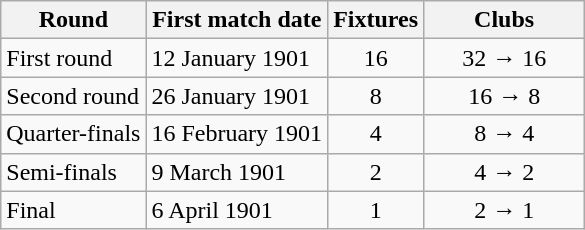<table class="wikitable">
<tr>
<th>Round</th>
<th>First match date</th>
<th>Fixtures</th>
<th width=100>Clubs</th>
</tr>
<tr align=center>
<td align=left>First round</td>
<td align=left>12 January 1901</td>
<td>16</td>
<td>32 → 16</td>
</tr>
<tr align=center>
<td align=left>Second round</td>
<td align=left>26 January 1901</td>
<td>8</td>
<td>16 → 8</td>
</tr>
<tr align=center>
<td align=left>Quarter-finals</td>
<td align=left>16 February 1901</td>
<td>4</td>
<td>8 → 4</td>
</tr>
<tr align=center>
<td align=left>Semi-finals</td>
<td align=left>9 March 1901</td>
<td>2</td>
<td>4 → 2</td>
</tr>
<tr align=center>
<td align=left>Final</td>
<td align=left>6 April 1901</td>
<td>1</td>
<td>2 → 1</td>
</tr>
</table>
